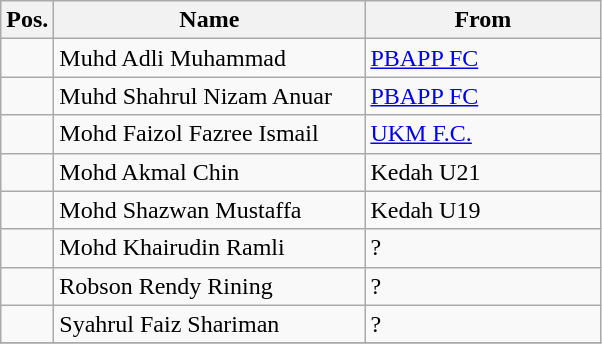<table class="wikitable sortable">
<tr>
<th width= 25>Pos.</th>
<th width= 200>Name</th>
<th width= 150>From</th>
</tr>
<tr>
<td></td>
<td> Muhd Adli Muhammad</td>
<td> <a href='#'>PBAPP FC</a></td>
</tr>
<tr>
<td></td>
<td> Muhd Shahrul Nizam Anuar</td>
<td> <a href='#'>PBAPP FC</a></td>
</tr>
<tr>
<td></td>
<td> Mohd Faizol Fazree Ismail</td>
<td> <a href='#'>UKM F.C.</a></td>
</tr>
<tr>
<td></td>
<td> Mohd Akmal Chin</td>
<td> Kedah U21</td>
</tr>
<tr>
<td></td>
<td> Mohd Shazwan Mustaffa</td>
<td> Kedah U19</td>
</tr>
<tr>
<td></td>
<td> Mohd Khairudin Ramli</td>
<td>?</td>
</tr>
<tr>
<td></td>
<td> Robson Rendy Rining</td>
<td>?</td>
</tr>
<tr>
<td></td>
<td> Syahrul Faiz Shariman</td>
<td>?</td>
</tr>
<tr>
</tr>
</table>
